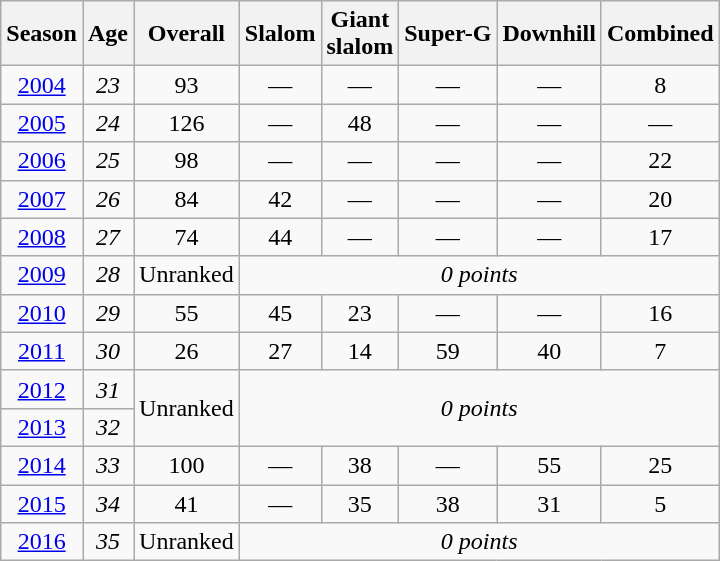<table class="wikitable" style="text-align:center;">
<tr>
<th>Season</th>
<th>Age</th>
<th>Overall</th>
<th>Slalom</th>
<th>Giant<br>slalom</th>
<th>Super-G</th>
<th>Downhill</th>
<th>Combined</th>
</tr>
<tr>
<td><a href='#'>2004</a></td>
<td><em>23</em></td>
<td>93</td>
<td>—</td>
<td>—</td>
<td>—</td>
<td>—</td>
<td>8</td>
</tr>
<tr>
<td><a href='#'>2005</a></td>
<td><em>24</em></td>
<td>126</td>
<td>—</td>
<td>48</td>
<td>—</td>
<td>—</td>
<td>—</td>
</tr>
<tr>
<td><a href='#'>2006</a></td>
<td><em>25</em></td>
<td>98</td>
<td>—</td>
<td>—</td>
<td>—</td>
<td>—</td>
<td>22</td>
</tr>
<tr>
<td><a href='#'>2007</a></td>
<td><em>26</em></td>
<td>84</td>
<td>42</td>
<td>—</td>
<td>—</td>
<td>—</td>
<td>20</td>
</tr>
<tr>
<td><a href='#'>2008</a></td>
<td><em>27</em></td>
<td>74</td>
<td>44</td>
<td>—</td>
<td>—</td>
<td>—</td>
<td>17</td>
</tr>
<tr>
<td><a href='#'>2009</a></td>
<td><em>28</em></td>
<td>Unranked</td>
<td colspan=5><em>0 points</em></td>
</tr>
<tr>
<td><a href='#'>2010</a></td>
<td><em>29</em></td>
<td>55</td>
<td>45</td>
<td>23</td>
<td>—</td>
<td>—</td>
<td>16</td>
</tr>
<tr>
<td><a href='#'>2011</a></td>
<td><em>30</em></td>
<td>26</td>
<td>27</td>
<td>14</td>
<td>59</td>
<td>40</td>
<td>7</td>
</tr>
<tr>
<td><a href='#'>2012</a></td>
<td><em>31</em></td>
<td rowspan=2>Unranked</td>
<td rowspan=2 colspan=5><em>0 points</em></td>
</tr>
<tr>
<td><a href='#'>2013</a></td>
<td><em>32</em></td>
</tr>
<tr>
<td><a href='#'>2014</a></td>
<td><em>33</em></td>
<td>100</td>
<td>—</td>
<td>38</td>
<td>—</td>
<td>55</td>
<td>25</td>
</tr>
<tr>
<td><a href='#'>2015</a></td>
<td><em>34</em></td>
<td>41</td>
<td>—</td>
<td>35</td>
<td>38</td>
<td>31</td>
<td>5</td>
</tr>
<tr>
<td><a href='#'>2016</a></td>
<td><em>35</em></td>
<td>Unranked</td>
<td colspan=5><em>0 points</em></td>
</tr>
</table>
